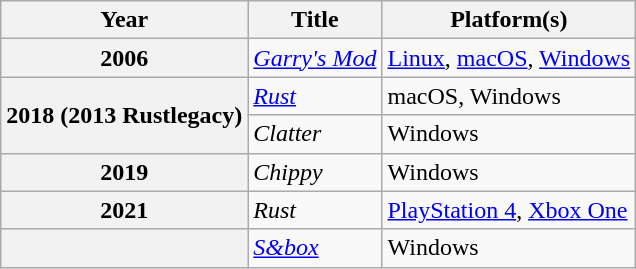<table class="wikitable sortable plainrowheaders">
<tr>
<th scope="col">Year</th>
<th scope="col">Title</th>
<th scope="col">Platform(s)</th>
</tr>
<tr>
<th scope="row">2006</th>
<td><em><a href='#'>Garry's Mod</a></em></td>
<td><a href='#'>Linux</a>, <a href='#'>macOS</a>, <a href='#'>Windows</a></td>
</tr>
<tr>
<th scope="row" rowspan="2">2018 (2013 Rustlegacy)</th>
<td><em><a href='#'>Rust</a></em></td>
<td>macOS, Windows</td>
</tr>
<tr>
<td><em>Clatter</em></td>
<td>Windows</td>
</tr>
<tr>
<th scope="row">2019</th>
<td><em>Chippy</em></td>
<td>Windows</td>
</tr>
<tr>
<th scope="row">2021</th>
<td><em>Rust</em></td>
<td><a href='#'>PlayStation 4</a>, <a href='#'>Xbox One</a></td>
</tr>
<tr>
<th scope="row"></th>
<td><em><a href='#'>S&box</a></em></td>
<td>Windows</td>
</tr>
</table>
